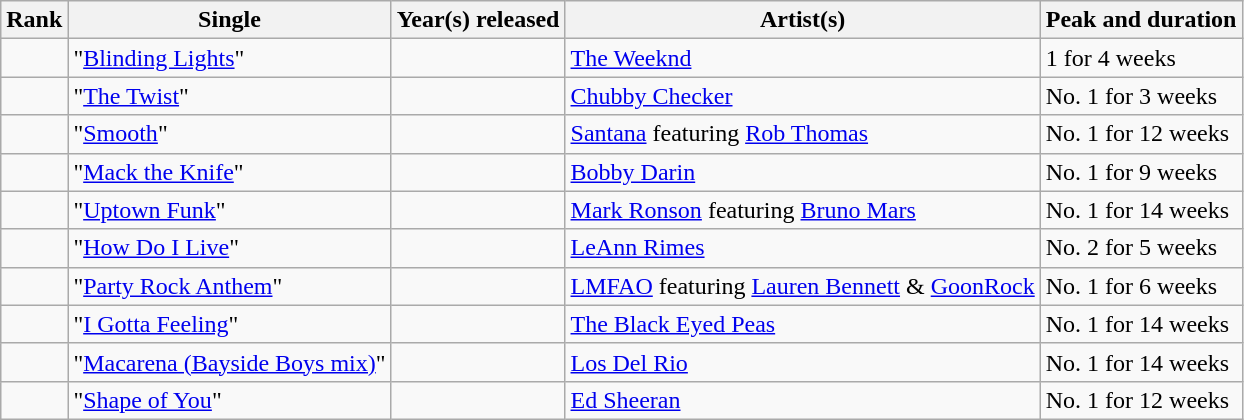<table class="wikitable">
<tr>
<th>Rank</th>
<th>Single</th>
<th>Year(s) released</th>
<th>Artist(s)</th>
<th>Peak and duration</th>
</tr>
<tr>
<td></td>
<td>"<a href='#'>Blinding Lights</a>"</td>
<td></td>
<td><a href='#'>The Weeknd</a></td>
<td> 1 for 4 weeks</td>
</tr>
<tr>
<td></td>
<td>"<a href='#'>The Twist</a>"</td>
<td></td>
<td><a href='#'>Chubby Checker</a></td>
<td>No. 1 for 3 weeks</td>
</tr>
<tr>
<td></td>
<td>"<a href='#'>Smooth</a>"</td>
<td></td>
<td><a href='#'>Santana</a> featuring <a href='#'>Rob Thomas</a></td>
<td>No. 1 for 12 weeks</td>
</tr>
<tr>
<td></td>
<td>"<a href='#'>Mack the Knife</a>"</td>
<td></td>
<td><a href='#'>Bobby Darin</a></td>
<td>No. 1 for 9 weeks</td>
</tr>
<tr>
<td></td>
<td>"<a href='#'>Uptown Funk</a>"</td>
<td></td>
<td><a href='#'>Mark Ronson</a> featuring <a href='#'>Bruno Mars</a></td>
<td>No. 1 for 14 weeks</td>
</tr>
<tr>
<td></td>
<td>"<a href='#'>How Do I Live</a>"</td>
<td></td>
<td><a href='#'>LeAnn Rimes</a></td>
<td>No. 2 for 5 weeks</td>
</tr>
<tr>
<td></td>
<td>"<a href='#'>Party Rock Anthem</a>"</td>
<td></td>
<td><a href='#'>LMFAO</a> featuring <a href='#'>Lauren Bennett</a> & <a href='#'>GoonRock</a></td>
<td>No. 1 for 6 weeks</td>
</tr>
<tr>
<td></td>
<td>"<a href='#'>I Gotta Feeling</a>"</td>
<td></td>
<td><a href='#'>The Black Eyed Peas</a></td>
<td>No. 1 for 14 weeks</td>
</tr>
<tr>
<td></td>
<td>"<a href='#'>Macarena (Bayside Boys mix)</a>"</td>
<td></td>
<td><a href='#'>Los Del Rio</a></td>
<td>No. 1 for 14 weeks</td>
</tr>
<tr>
<td></td>
<td>"<a href='#'>Shape of You</a>"</td>
<td></td>
<td><a href='#'>Ed Sheeran</a></td>
<td>No. 1 for 12 weeks</td>
</tr>
</table>
